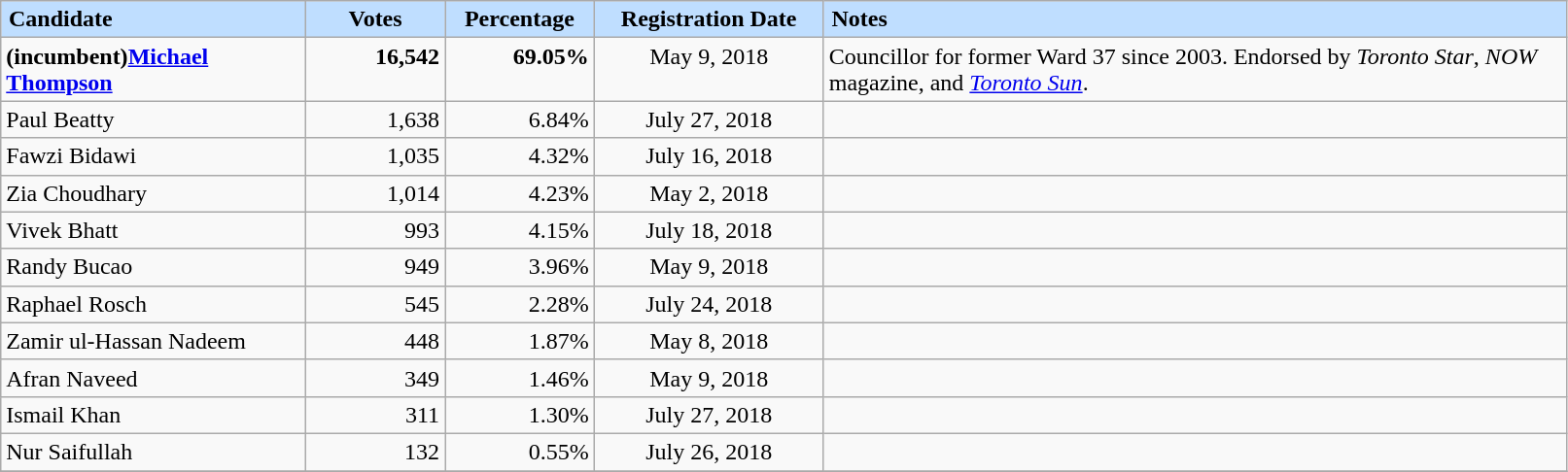<table class="sortable wikitable">
<tr>
<th scope="col" style="background-color:#bfdeff;width:200px;text-align:left;padding-left:5px;">Candidate</th>
<th scope="col" style="background-color:#bfdeff;width:88px;">Votes</th>
<th scope="col" style="background-color:#bfdeff;width:95px;">Percentage</th>
<th scope="col" style="background-color:#bfdeff;width:150px;">Registration Date</th>
<th scope="col" style="background-color:#bfdeff;width:500px;text-align:left;padding-left:5px;">Notes</th>
</tr>
<tr>
<td valign="top"><strong>(incumbent)<a href='#'>Michael Thompson</a></strong></td>
<td valign="top" align="right"><strong>16,542</strong></td>
<td valign="top" align="right"><strong>69.05%</strong></td>
<td valign="top" align="center">May 9, 2018</td>
<td>Councillor for former Ward 37 since 2003. Endorsed by <em>Toronto Star</em>, <em>NOW</em> magazine, and <em><a href='#'>Toronto Sun</a></em>.</td>
</tr>
<tr>
<td valign="top">Paul Beatty</td>
<td valign="top" align="right">1,638</td>
<td valign="top" align="right">6.84%</td>
<td valign="top" align="center">July 27, 2018</td>
<td></td>
</tr>
<tr>
<td valign="top">Fawzi Bidawi</td>
<td valign="top" align="right">1,035</td>
<td valign="top" align="right">4.32%</td>
<td valign="top" align="center">July 16, 2018</td>
<td></td>
</tr>
<tr>
<td valign="top">Zia Choudhary</td>
<td valign="top" align="right">1,014</td>
<td valign="top" align="right">4.23%</td>
<td valign="top" align="center">May 2, 2018</td>
<td></td>
</tr>
<tr>
<td valign="top">Vivek Bhatt</td>
<td valign="top" align="right">993</td>
<td valign="top" align="right">4.15%</td>
<td valign="top" align="center">July 18, 2018</td>
<td></td>
</tr>
<tr>
<td valign="top">Randy Bucao</td>
<td valign="top" align="right">949</td>
<td valign="top" align="right">3.96%</td>
<td valign="top" align="center">May 9, 2018</td>
<td></td>
</tr>
<tr>
<td valign="top">Raphael Rosch</td>
<td valign="top" align="right">545</td>
<td valign="top" align="right">2.28%</td>
<td valign="top" align="center">July 24, 2018</td>
<td></td>
</tr>
<tr>
<td valign="top">Zamir ul-Hassan Nadeem</td>
<td valign="top" align="right">448</td>
<td valign="top" align="right">1.87%</td>
<td valign="top" align="center">May 8, 2018</td>
<td></td>
</tr>
<tr>
<td valign="top">Afran Naveed</td>
<td valign="top" align="right">349</td>
<td valign="top" align="right">1.46%</td>
<td valign="top" align="center">May 9, 2018</td>
<td></td>
</tr>
<tr>
<td valign="top">Ismail Khan</td>
<td valign="top" align="right">311</td>
<td valign="top" align="right">1.30%</td>
<td valign="top" align="center">July 27, 2018</td>
<td></td>
</tr>
<tr>
<td valign="top">Nur Saifullah</td>
<td valign="top" align="right">132</td>
<td valign="top" align="right">0.55%</td>
<td valign="top" align="center">July 26, 2018</td>
<td></td>
</tr>
<tr>
</tr>
</table>
